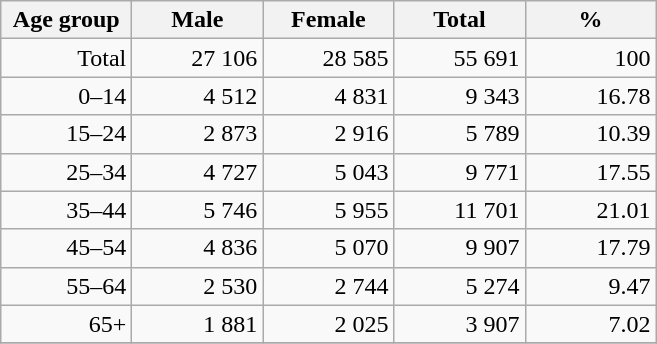<table class="wikitable">
<tr>
<th width="80pt">Age group</th>
<th width="80pt">Male</th>
<th width="80pt">Female</th>
<th width="80pt">Total</th>
<th width="80pt">%</th>
</tr>
<tr>
<td align="right">Total</td>
<td align="right">27 106</td>
<td align="right">28 585</td>
<td align="right">55 691</td>
<td align="right">100</td>
</tr>
<tr>
<td align="right">0–14</td>
<td align="right">4 512</td>
<td align="right">4 831</td>
<td align="right">9 343</td>
<td align="right">16.78</td>
</tr>
<tr>
<td align="right">15–24</td>
<td align="right">2 873</td>
<td align="right">2 916</td>
<td align="right">5 789</td>
<td align="right">10.39</td>
</tr>
<tr>
<td align="right">25–34</td>
<td align="right">4 727</td>
<td align="right">5 043</td>
<td align="right">9 771</td>
<td align="right">17.55</td>
</tr>
<tr>
<td align="right">35–44</td>
<td align="right">5 746</td>
<td align="right">5 955</td>
<td align="right">11 701</td>
<td align="right">21.01</td>
</tr>
<tr>
<td align="right">45–54</td>
<td align="right">4 836</td>
<td align="right">5 070</td>
<td align="right">9 907</td>
<td align="right">17.79</td>
</tr>
<tr>
<td align="right">55–64</td>
<td align="right">2 530</td>
<td align="right">2 744</td>
<td align="right">5 274</td>
<td align="right">9.47</td>
</tr>
<tr>
<td align="right">65+</td>
<td align="right">1 881</td>
<td align="right">2 025</td>
<td align="right">3 907</td>
<td align="right">7.02</td>
</tr>
<tr>
</tr>
</table>
